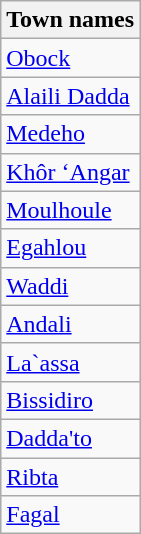<table class="wikitable collapsible sortable" style="margin:lem; margin-top:10;">
<tr>
<th>Town names</th>
</tr>
<tr>
<td><a href='#'>Obock</a></td>
</tr>
<tr>
<td><a href='#'>Alaili Dadda</a></td>
</tr>
<tr>
<td><a href='#'>Medeho</a></td>
</tr>
<tr>
<td><a href='#'>Khôr ‘Angar</a></td>
</tr>
<tr>
<td><a href='#'>Moulhoule</a></td>
</tr>
<tr>
<td><a href='#'>Egahlou</a></td>
</tr>
<tr>
<td><a href='#'>Waddi</a></td>
</tr>
<tr>
<td><a href='#'>Andali</a></td>
</tr>
<tr>
<td><a href='#'>La`assa</a></td>
</tr>
<tr>
<td><a href='#'>Bissidiro</a></td>
</tr>
<tr>
<td><a href='#'>Dadda'to</a></td>
</tr>
<tr>
<td><a href='#'>Ribta</a></td>
</tr>
<tr>
<td><a href='#'>Fagal</a></td>
</tr>
</table>
